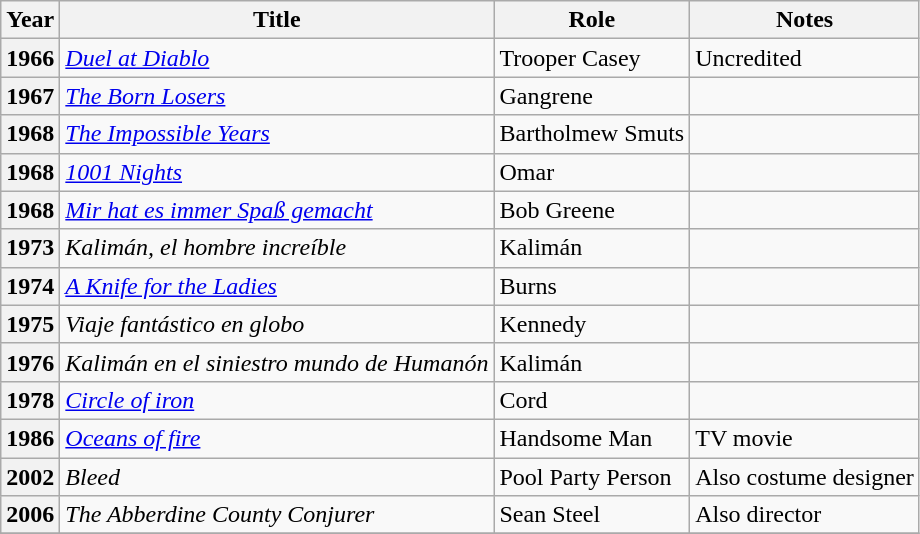<table class="wikitable plainrowheaders sortable">
<tr>
<th scope="col">Year</th>
<th scope="col">Title</th>
<th scope="col">Role</th>
<th scope="col" class="unsortable">Notes</th>
</tr>
<tr>
<th scope="row">1966</th>
<td><em><a href='#'>Duel at Diablo</a></em></td>
<td>Trooper Casey</td>
<td>Uncredited</td>
</tr>
<tr>
<th scope="row">1967</th>
<td><em><a href='#'>The Born Losers</a></em></td>
<td>Gangrene</td>
<td></td>
</tr>
<tr>
<th scope="row">1968</th>
<td><em><a href='#'>The Impossible Years</a></em></td>
<td>Bartholmew Smuts</td>
<td></td>
</tr>
<tr>
<th scope="row">1968</th>
<td><em><a href='#'>1001 Nights</a></em></td>
<td>Omar</td>
<td></td>
</tr>
<tr>
<th scope="row">1968</th>
<td><em><a href='#'>Mir hat es immer Spaß gemacht</a></em></td>
<td>Bob Greene</td>
<td></td>
</tr>
<tr>
<th scope="row">1973</th>
<td><em>Kalimán, el hombre increíble</em></td>
<td>Kalimán</td>
<td></td>
</tr>
<tr>
<th scope="row">1974</th>
<td><em><a href='#'>A Knife for the Ladies</a></em></td>
<td>Burns</td>
<td></td>
</tr>
<tr>
<th scope="row">1975</th>
<td><em>Viaje fantástico en globo</em></td>
<td>Kennedy</td>
<td></td>
</tr>
<tr>
<th scope="row">1976</th>
<td><em>Kalimán en el siniestro mundo de Humanón</em></td>
<td>Kalimán</td>
<td></td>
</tr>
<tr>
<th scope="row">1978</th>
<td><em><a href='#'>Circle of iron</a></em></td>
<td>Cord</td>
</tr>
<tr>
<th scope="row">1986</th>
<td><em><a href='#'>Oceans of fire</a></em></td>
<td>Handsome Man</td>
<td>TV movie</td>
</tr>
<tr>
<th scope="row">2002</th>
<td><em>Bleed</em></td>
<td>Pool Party Person</td>
<td>Also costume designer</td>
</tr>
<tr>
<th scope="row">2006</th>
<td><em>The Abberdine County Conjurer</em></td>
<td>Sean Steel</td>
<td>Also director</td>
</tr>
<tr>
</tr>
</table>
